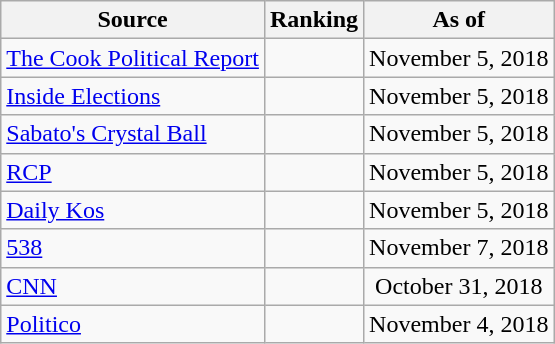<table class="wikitable" style="text-align:center">
<tr>
<th>Source</th>
<th>Ranking</th>
<th>As of</th>
</tr>
<tr>
<td align=left><a href='#'>The Cook Political Report</a></td>
<td></td>
<td>November 5, 2018</td>
</tr>
<tr>
<td align=left><a href='#'>Inside Elections</a></td>
<td></td>
<td>November 5, 2018</td>
</tr>
<tr>
<td align=left><a href='#'>Sabato's Crystal Ball</a></td>
<td></td>
<td>November 5, 2018</td>
</tr>
<tr>
<td align="left"><a href='#'>RCP</a></td>
<td></td>
<td>November 5, 2018</td>
</tr>
<tr>
<td align="left"><a href='#'>Daily Kos</a></td>
<td></td>
<td>November 5, 2018</td>
</tr>
<tr>
<td align="left"><a href='#'>538</a></td>
<td></td>
<td>November 7, 2018</td>
</tr>
<tr>
<td align="left"><a href='#'>CNN</a></td>
<td></td>
<td>October 31, 2018</td>
</tr>
<tr>
<td align="left"><a href='#'>Politico</a></td>
<td></td>
<td>November 4, 2018</td>
</tr>
</table>
